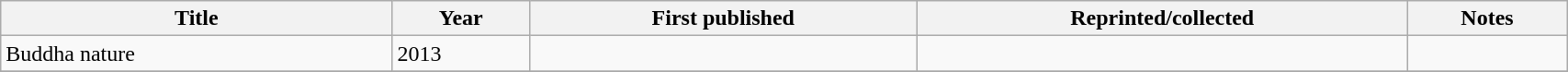<table class='wikitable sortable' width='90%'>
<tr>
<th width=25%>Title</th>
<th>Year</th>
<th>First published</th>
<th>Reprinted/collected</th>
<th>Notes</th>
</tr>
<tr>
<td>Buddha nature</td>
<td>2013</td>
<td></td>
<td></td>
<td></td>
</tr>
<tr>
</tr>
</table>
